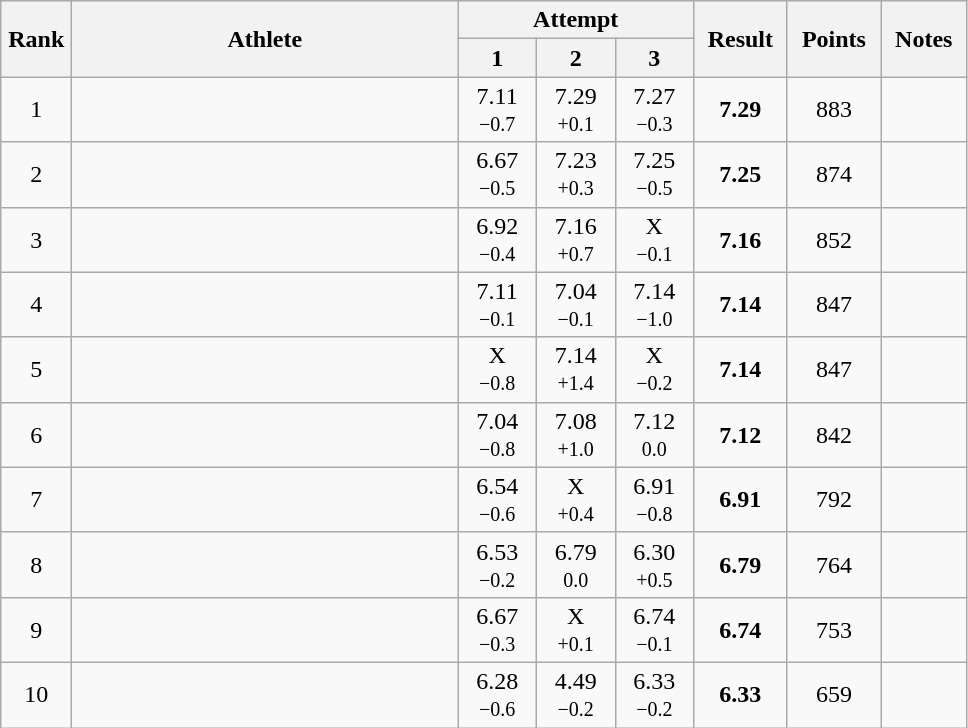<table class="wikitable" style="text-align:center">
<tr>
<th rowspan=2 width=40>Rank</th>
<th rowspan=2 width=250>Athlete</th>
<th colspan=3>Attempt</th>
<th rowspan=2 width=55>Result</th>
<th rowspan=2 width=55>Points</th>
<th rowspan=2 width=50>Notes</th>
</tr>
<tr>
<th width=45>1</th>
<th width=45>2</th>
<th width=45>3</th>
</tr>
<tr>
<td>1</td>
<td align=left></td>
<td>7.11<br><small>−0.7</small></td>
<td>7.29<br><small>+0.1</small></td>
<td>7.27<br><small>−0.3</small></td>
<td><strong>7.29</strong></td>
<td>883</td>
<td></td>
</tr>
<tr>
<td>2</td>
<td align=left></td>
<td>6.67<br><small>−0.5</small></td>
<td>7.23<br><small>+0.3</small></td>
<td>7.25<br><small>−0.5</small></td>
<td><strong>7.25</strong></td>
<td>874</td>
<td></td>
</tr>
<tr>
<td>3</td>
<td align=left></td>
<td>6.92<br><small>−0.4</small></td>
<td>7.16<br><small>+0.7</small></td>
<td>X<br><small>−0.1</small></td>
<td><strong>7.16</strong></td>
<td>852</td>
<td></td>
</tr>
<tr>
<td>4</td>
<td align=left></td>
<td>7.11<br><small>−0.1</small></td>
<td>7.04<br><small>−0.1</small></td>
<td>7.14<br><small>−1.0</small></td>
<td><strong>7.14</strong></td>
<td>847</td>
<td></td>
</tr>
<tr>
<td>5</td>
<td align=left></td>
<td>X<br><small>−0.8</small></td>
<td>7.14<br><small>+1.4</small></td>
<td>X<br><small>−0.2</small></td>
<td><strong>7.14</strong></td>
<td>847</td>
<td></td>
</tr>
<tr>
<td>6</td>
<td align=left></td>
<td>7.04<br><small>−0.8</small></td>
<td>7.08<br><small>+1.0</small></td>
<td>7.12<br><small>0.0</small></td>
<td><strong>7.12</strong></td>
<td>842</td>
<td></td>
</tr>
<tr>
<td>7</td>
<td align=left></td>
<td>6.54<br><small>−0.6</small></td>
<td>X<br><small>+0.4</small></td>
<td>6.91<br><small>−0.8</small></td>
<td><strong>6.91</strong></td>
<td>792</td>
<td></td>
</tr>
<tr>
<td>8</td>
<td align=left></td>
<td>6.53<br><small>−0.2</small></td>
<td>6.79<br><small>0.0</small></td>
<td>6.30<br><small>+0.5</small></td>
<td><strong>6.79</strong></td>
<td>764</td>
<td></td>
</tr>
<tr>
<td>9</td>
<td align=left></td>
<td>6.67<br><small>−0.3</small></td>
<td>X<br><small>+0.1</small></td>
<td>6.74<br><small>−0.1</small></td>
<td><strong>6.74</strong></td>
<td>753</td>
<td></td>
</tr>
<tr>
<td>10</td>
<td align=left></td>
<td>6.28<br><small>−0.6</small></td>
<td>4.49<br><small>−0.2</small></td>
<td>6.33<br><small>−0.2</small></td>
<td><strong>6.33</strong></td>
<td>659</td>
<td></td>
</tr>
</table>
